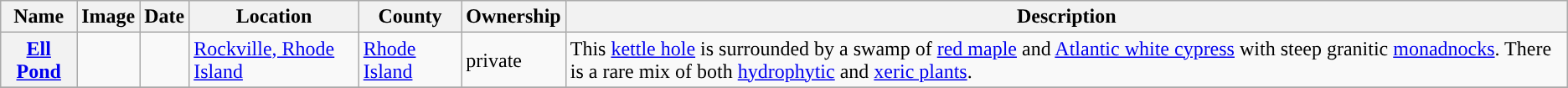<table class="wikitable sortable" align="center">
<tr>
<th style="background-color:">Name</th>
<th style="background-color:">Image</th>
<th style="background-color:">Date</th>
<th style="background-color:">Location</th>
<th style="background-color:">County</th>
<th style="background-color:">Ownership</th>
<th style="background-color:">Description</th>
</tr>
<tr>
<th><a href='#'>Ell Pond</a></th>
<td></td>
<td></td>
<td><a href='#'>Rockville, Rhode Island</a> <small></small></td>
<td><a href='#'>Rhode Island</a></td>
<td>private</td>
<td>This <a href='#'>kettle hole</a> is surrounded by a swamp of <a href='#'>red maple</a>  and <a href='#'>Atlantic white cypress</a> with steep granitic <a href='#'>monadnocks</a>. There is a rare mix of both <a href='#'>hydrophytic</a> and <a href='#'>xeric plants</a>.</td>
</tr>
<tr>
</tr>
</table>
